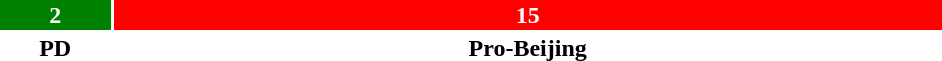<table style="width:50%; text-align:center;">
<tr style="color:white;">
<td style="background:green; width:11.76%;"><strong>2</strong></td>
<td style="background:red; width:88.24%;"><strong>15</strong></td>
</tr>
<tr>
<td><span><strong>PD</strong></span></td>
<td><span><strong>Pro-Beijing</strong></span></td>
</tr>
</table>
